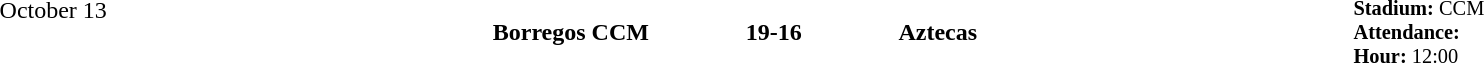<table style="width: 100%; background: transparent;" cellspacing="0">
<tr>
<td align=center valign=top rowspan=3 width=15%>October 13</td>
</tr>
<tr>
<td width=24% align=right><strong>Borregos CCM</strong></td>
<td align=center width=13%><strong>19-16</strong></td>
<td width=24%><strong>Aztecas</strong></td>
<td style=font-size:85% rowspan=2 valign=top><strong>Stadium:</strong> CCM<br><strong>Attendance:</strong> <br><strong>Hour:</strong> 12:00</td>
</tr>
</table>
